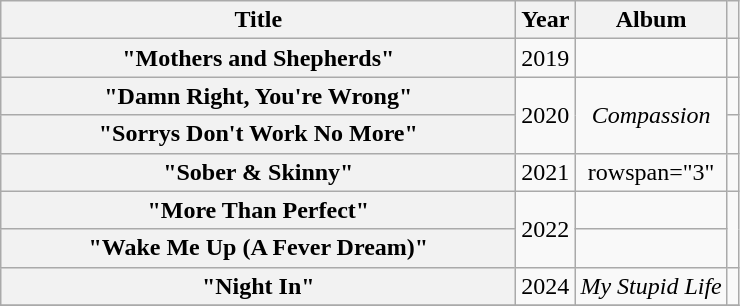<table class="wikitable plainrowheaders" style="text-align:center;">
<tr>
<th style="width:21em;">Title</th>
<th>Year</th>
<th>Album</th>
<th></th>
</tr>
<tr>
<th scope="row">"Mothers and Shepherds" </th>
<td>2019</td>
<td></td>
<td></td>
</tr>
<tr>
<th scope="row">"Damn Right, You're Wrong"</th>
<td rowspan="2">2020</td>
<td rowspan="2"><em>Compassion</em></td>
<td></td>
</tr>
<tr>
<th scope="row">"Sorrys Don't Work No More"</th>
<td></td>
</tr>
<tr>
<th scope="row">"Sober & Skinny"</th>
<td>2021</td>
<td>rowspan="3" </td>
<td></td>
</tr>
<tr>
<th scope="row">"More Than Perfect"</th>
<td rowspan="2">2022</td>
<td></td>
</tr>
<tr>
<th scope="row">"Wake Me Up (A Fever Dream)"</th>
<td></td>
</tr>
<tr>
<th scope="row">"Night In"</th>
<td>2024</td>
<td><em>My Stupid Life</em></td>
<td></td>
</tr>
<tr>
</tr>
</table>
